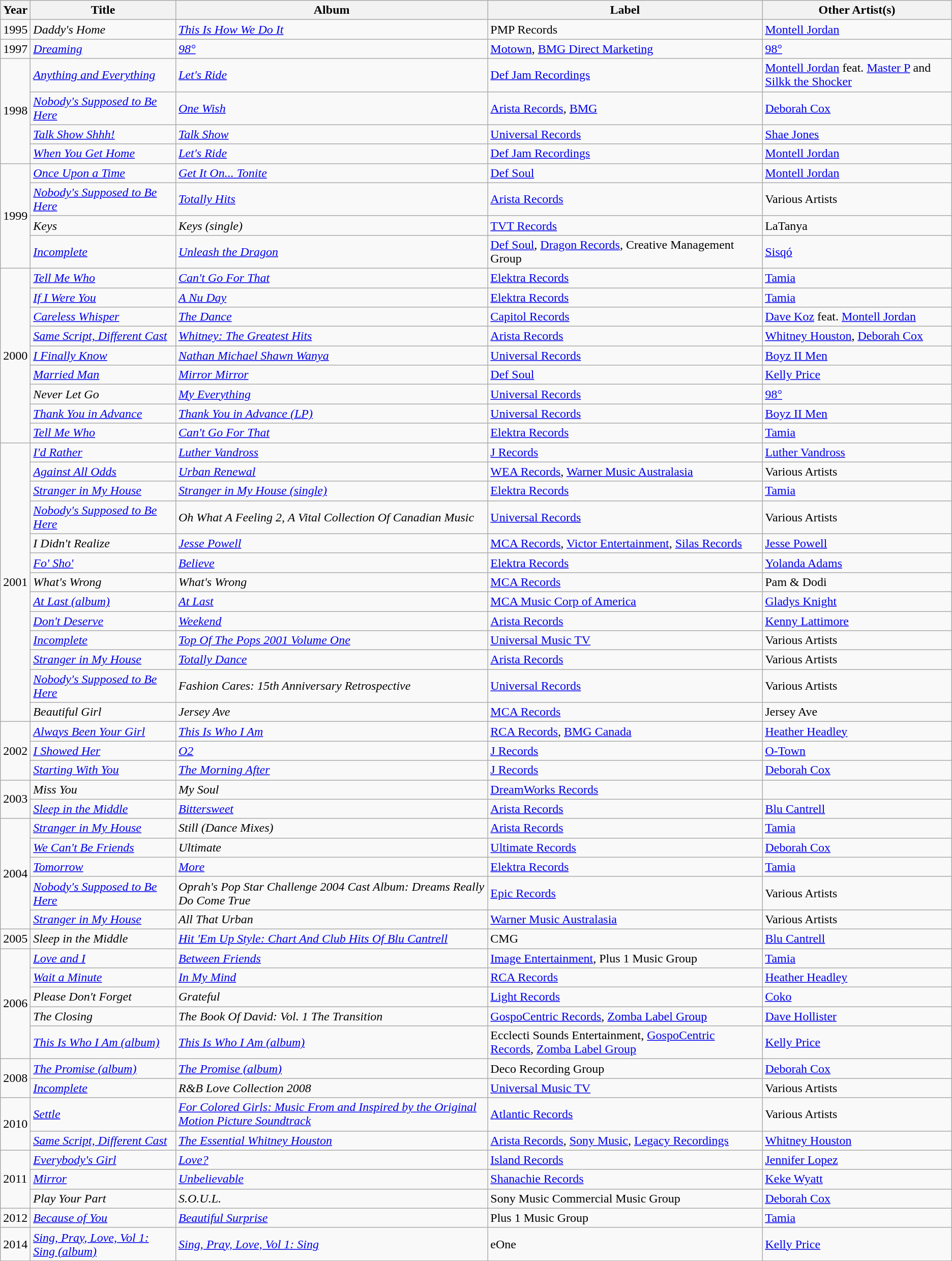<table class="wikitable">
<tr>
<th>Year</th>
<th>Title</th>
<th>Album</th>
<th>Label</th>
<th>Other Artist(s)</th>
</tr>
<tr>
<td>1995</td>
<td><em>Daddy's Home</em></td>
<td><a href='#'><em>This Is How We Do It</em></a></td>
<td>PMP Records</td>
<td><a href='#'>Montell Jordan</a></td>
</tr>
<tr>
<td>1997</td>
<td><em><a href='#'>Dreaming</a></em></td>
<td><a href='#'><em>98°</em></a></td>
<td><a href='#'>Motown</a>, <a href='#'>BMG Direct Marketing</a></td>
<td><a href='#'>98°</a></td>
</tr>
<tr>
<td rowspan="4">1998</td>
<td><em><a href='#'>Anything and Everything</a></em></td>
<td><em><a href='#'>Let's Ride</a></em></td>
<td><a href='#'>Def Jam Recordings</a></td>
<td><a href='#'>Montell Jordan</a> feat. <a href='#'>Master P</a> and <a href='#'>Silkk the Shocker</a></td>
</tr>
<tr>
<td><em><a href='#'>Nobody's Supposed to Be Here</a></em></td>
<td><em><a href='#'>One Wish</a></em></td>
<td><a href='#'>Arista Records</a>, <a href='#'>BMG</a></td>
<td><a href='#'>Deborah Cox</a></td>
</tr>
<tr>
<td><a href='#'><em>Talk Show Shhh!</em></a></td>
<td><a href='#'><em>Talk Show</em></a></td>
<td><a href='#'>Universal Records</a></td>
<td><a href='#'>Shae Jones</a></td>
</tr>
<tr>
<td><a href='#'><em>When You Get Home</em></a></td>
<td><a href='#'><em>Let's Ride</em></a></td>
<td><a href='#'>Def Jam Recordings</a></td>
<td><a href='#'>Montell Jordan</a></td>
</tr>
<tr>
<td rowspan="4">1999</td>
<td><a href='#'><em>Once Upon a Time</em></a></td>
<td><a href='#'><em>Get It On... Tonite</em></a></td>
<td><a href='#'>Def Soul</a></td>
<td><a href='#'>Montell Jordan</a></td>
</tr>
<tr>
<td><em><a href='#'>Nobody's Supposed to Be Here</a></em></td>
<td><em><a href='#'>Totally Hits</a></em></td>
<td><a href='#'>Arista Records</a></td>
<td>Various Artists</td>
</tr>
<tr>
<td><em>Keys</em></td>
<td><em>Keys (single)</em></td>
<td><a href='#'>TVT Records</a></td>
<td>LaTanya</td>
</tr>
<tr>
<td><em><a href='#'>Incomplete</a></em></td>
<td><em><a href='#'>Unleash the Dragon</a></em></td>
<td><a href='#'>Def Soul</a>, <a href='#'>Dragon Records</a>, Creative Management Group</td>
<td><a href='#'>Sisqó</a></td>
</tr>
<tr>
<td rowspan="9">2000</td>
<td><em><a href='#'>Tell Me Who</a></em></td>
<td><em><a href='#'>Can't Go For That</a></em></td>
<td><a href='#'>Elektra Records</a></td>
<td><a href='#'>Tamia</a></td>
</tr>
<tr>
<td><em><a href='#'>If I Were You</a></em></td>
<td><em><a href='#'>A Nu Day</a></em></td>
<td><a href='#'>Elektra Records</a></td>
<td><a href='#'>Tamia</a></td>
</tr>
<tr>
<td><em><a href='#'>Careless Whisper</a></em></td>
<td><a href='#'><em>The Dance</em></a></td>
<td><a href='#'>Capitol Records</a></td>
<td><a href='#'>Dave Koz</a> feat. <a href='#'>Montell Jordan</a></td>
</tr>
<tr>
<td><em><a href='#'>Same Script, Different Cast</a></em></td>
<td><em><a href='#'>Whitney: The Greatest Hits</a></em></td>
<td><a href='#'>Arista Records</a></td>
<td><a href='#'>Whitney Houston</a>, <a href='#'>Deborah Cox</a></td>
</tr>
<tr>
<td><em><a href='#'>I Finally Know</a></em></td>
<td><em><a href='#'>Nathan Michael Shawn Wanya</a></em></td>
<td><a href='#'>Universal Records</a></td>
<td><a href='#'>Boyz II Men</a></td>
</tr>
<tr>
<td><em><a href='#'>Married Man</a></em></td>
<td><em><a href='#'>Mirror Mirror</a></em></td>
<td><a href='#'>Def Soul</a></td>
<td><a href='#'>Kelly Price</a></td>
</tr>
<tr>
<td><em>Never Let Go</em></td>
<td><em><a href='#'>My Everything</a></em></td>
<td><a href='#'>Universal Records</a></td>
<td><a href='#'>98°</a></td>
</tr>
<tr>
<td><em><a href='#'>Thank You in Advance</a></em></td>
<td><em><a href='#'>Thank You in Advance (LP)</a></em></td>
<td><a href='#'>Universal Records</a></td>
<td><a href='#'>Boyz II Men</a></td>
</tr>
<tr>
<td><em><a href='#'>Tell Me Who</a></em></td>
<td><em><a href='#'>Can't Go For That</a></em></td>
<td><a href='#'>Elektra Records</a></td>
<td><a href='#'>Tamia</a></td>
</tr>
<tr>
<td rowspan="13">2001</td>
<td><em><a href='#'>I'd Rather</a></em></td>
<td><em><a href='#'>Luther Vandross</a></em></td>
<td><a href='#'>J Records</a></td>
<td><a href='#'>Luther Vandross</a></td>
</tr>
<tr>
<td><em><a href='#'>Against All Odds</a></em></td>
<td><em><a href='#'>Urban Renewal</a></em></td>
<td><a href='#'>WEA Records</a>, <a href='#'>Warner Music Australasia</a></td>
<td>Various Artists</td>
</tr>
<tr>
<td><em><a href='#'>Stranger in My House</a></em></td>
<td><em><a href='#'>Stranger in My House (single)</a></em></td>
<td><a href='#'>Elektra Records</a></td>
<td><a href='#'>Tamia</a></td>
</tr>
<tr>
<td><em><a href='#'>Nobody's Supposed to Be Here</a></em></td>
<td><em>Oh What A Feeling 2, A Vital Collection Of Canadian Music</em></td>
<td><a href='#'>Universal Records</a></td>
<td>Various Artists</td>
</tr>
<tr>
<td><em>I Didn't Realize</em></td>
<td><a href='#'><em>Jesse Powell</em></a></td>
<td><a href='#'>MCA Records</a>, <a href='#'>Victor Entertainment</a>, <a href='#'>Silas Records</a></td>
<td><a href='#'>Jesse Powell</a></td>
</tr>
<tr>
<td><em><a href='#'>Fo' Sho'</a></em></td>
<td><em><a href='#'>Believe</a></em></td>
<td><a href='#'>Elektra Records</a></td>
<td><a href='#'>Yolanda Adams</a></td>
</tr>
<tr>
<td><em>What's Wrong</em></td>
<td><em>What's Wrong</em></td>
<td><a href='#'>MCA Records</a></td>
<td>Pam & Dodi</td>
</tr>
<tr>
<td><em><a href='#'>At Last (album)</a></em></td>
<td><em><a href='#'>At Last</a></em></td>
<td><a href='#'>MCA Music Corp of America</a></td>
<td><a href='#'>Gladys Knight</a></td>
</tr>
<tr>
<td><a href='#'><em>Don't Deserve</em></a></td>
<td><a href='#'><em>Weekend</em></a></td>
<td><a href='#'>Arista Records</a></td>
<td><a href='#'>Kenny Lattimore</a></td>
</tr>
<tr>
<td><a href='#'><em>Incomplete</em></a></td>
<td><em><a href='#'>Top Of The Pops 2001 Volume One</a> </em></td>
<td><a href='#'>Universal Music TV</a></td>
<td>Various Artists</td>
</tr>
<tr>
<td><em><a href='#'>Stranger in My House</a></em></td>
<td><em><a href='#'>Totally Dance</a></em></td>
<td><a href='#'>Arista Records</a></td>
<td>Various Artists</td>
</tr>
<tr>
<td><em><a href='#'>Nobody's Supposed to Be Here</a></em></td>
<td><em>Fashion Cares: 15th Anniversary Retrospective</em></td>
<td><a href='#'>Universal Records</a></td>
<td>Various Artists</td>
</tr>
<tr>
<td><em>Beautiful Girl</em></td>
<td><em>Jersey Ave</em></td>
<td><a href='#'>MCA Records</a></td>
<td>Jersey Ave</td>
</tr>
<tr>
<td rowspan="3">2002</td>
<td><em><a href='#'>Always Been Your Girl</a></em></td>
<td><em><a href='#'>This Is Who I Am</a></em></td>
<td><a href='#'>RCA Records</a>, <a href='#'>BMG Canada</a></td>
<td><a href='#'>Heather Headley</a></td>
</tr>
<tr>
<td><em><a href='#'>I Showed Her</a></em></td>
<td><em><a href='#'>O2</a></em></td>
<td><a href='#'>J Records</a></td>
<td><a href='#'>O-Town</a></td>
</tr>
<tr>
<td><em><a href='#'>Starting With You</a></em></td>
<td><em><a href='#'>The Morning After</a></em></td>
<td><a href='#'>J Records</a></td>
<td><a href='#'>Deborah Cox</a></td>
</tr>
<tr>
<td rowspan="2">2003</td>
<td><em>Miss You</em></td>
<td><em>My Soul</em></td>
<td><a href='#'>DreamWorks Records</a></td>
<td></td>
</tr>
<tr>
<td><a href='#'><em>Sleep in the Middle</em></a></td>
<td><a href='#'><em>Bittersweet</em></a></td>
<td><a href='#'>Arista Records</a></td>
<td><a href='#'>Blu Cantrell</a></td>
</tr>
<tr>
<td rowspan="5">2004</td>
<td><em><a href='#'>Stranger in My House</a></em></td>
<td><em>Still (Dance Mixes)</em></td>
<td><a href='#'>Arista Records</a></td>
<td><a href='#'>Tamia</a></td>
</tr>
<tr>
<td><em><a href='#'>We Can't Be Friends</a></em></td>
<td><em>Ultimate</em></td>
<td><a href='#'>Ultimate Records</a></td>
<td><a href='#'>Deborah Cox</a></td>
</tr>
<tr>
<td><a href='#'><em>Tomorrow</em></a></td>
<td><a href='#'><em>More</em></a></td>
<td><a href='#'>Elektra Records</a></td>
<td><a href='#'>Tamia</a></td>
</tr>
<tr>
<td><em><a href='#'>Nobody's Supposed to Be Here</a></em></td>
<td><em>Oprah's Pop Star Challenge 2004 Cast Album: Dreams Really Do Come True</em></td>
<td><a href='#'>Epic Records</a></td>
<td>Various Artists</td>
</tr>
<tr>
<td><em><a href='#'>Stranger in My House</a></em></td>
<td><em>All That Urban</em></td>
<td><a href='#'>Warner Music Australasia</a></td>
<td>Various Artists</td>
</tr>
<tr>
<td>2005</td>
<td><em>Sleep in the Middle</em></td>
<td><a href='#'><em>Hit 'Em Up Style: Chart And Club Hits Of Blu Cantrell</em></a></td>
<td>CMG</td>
<td><a href='#'>Blu Cantrell</a></td>
</tr>
<tr>
<td rowspan="5">2006</td>
<td><em><a href='#'>Love and I</a></em></td>
<td><em><a href='#'>Between Friends</a></em></td>
<td><a href='#'>Image Entertainment</a>, Plus 1 Music Group</td>
<td><a href='#'>Tamia</a></td>
</tr>
<tr>
<td><em><a href='#'>Wait a Minute</a></em></td>
<td><em><a href='#'>In My Mind</a></em></td>
<td><a href='#'>RCA Records</a></td>
<td><a href='#'>Heather Headley</a></td>
</tr>
<tr>
<td><em>Please Don't Forget</em></td>
<td><em>Grateful</em></td>
<td><a href='#'>Light Records</a></td>
<td><a href='#'>Coko</a></td>
</tr>
<tr>
<td><em>The Closing</em></td>
<td><em>The Book Of David: Vol. 1 The Transition</em></td>
<td><a href='#'>GospoCentric Records</a>, <a href='#'>Zomba Label Group</a></td>
<td><a href='#'>Dave Hollister</a></td>
</tr>
<tr>
<td><a href='#'><em>This Is Who I Am (album)</em></a></td>
<td><a href='#'><em>This Is Who I Am (album)</em></a></td>
<td>Ecclecti Sounds Entertainment, <a href='#'>GospoCentric Records</a>, <a href='#'>Zomba Label Group</a></td>
<td><a href='#'>Kelly Price</a></td>
</tr>
<tr>
<td rowspan="2">2008</td>
<td><a href='#'><em>The Promise (album)</em></a></td>
<td><a href='#'><em>The Promise (album)</em></a></td>
<td>Deco Recording Group</td>
<td><a href='#'>Deborah Cox</a></td>
</tr>
<tr>
<td><em><a href='#'>Incomplete</a></em></td>
<td><em>R&B Love Collection 2008</em></td>
<td><a href='#'>Universal Music TV</a></td>
<td>Various Artists</td>
</tr>
<tr>
<td rowspan="2">2010</td>
<td><a href='#'><em>Settle</em></a></td>
<td><em><a href='#'>For Colored Girls: Music From and Inspired by the Original Motion Picture Soundtrack</a></em></td>
<td><a href='#'>Atlantic Records</a></td>
<td>Various Artists</td>
</tr>
<tr>
<td><em><a href='#'>Same Script, Different Cast</a></em></td>
<td><em><a href='#'>The Essential Whitney Houston</a></em></td>
<td><a href='#'>Arista Records</a>, <a href='#'>Sony Music</a>, <a href='#'>Legacy Recordings</a></td>
<td><a href='#'>Whitney Houston</a></td>
</tr>
<tr>
<td rowspan="3">2011</td>
<td><em><a href='#'>Everybody's Girl</a></em></td>
<td><em><a href='#'>Love?</a></em></td>
<td><a href='#'>Island Records</a></td>
<td><a href='#'>Jennifer Lopez</a></td>
</tr>
<tr>
<td><a href='#'><em>Mirror</em></a></td>
<td><a href='#'><em>Unbelievable</em></a></td>
<td><a href='#'>Shanachie Records</a></td>
<td><a href='#'>Keke Wyatt</a></td>
</tr>
<tr>
<td><em>Play Your Part</em></td>
<td><em>S.O.U.L.</em></td>
<td>Sony Music Commercial Music Group</td>
<td><a href='#'>Deborah Cox</a></td>
</tr>
<tr>
<td>2012</td>
<td><a href='#'><em>Because of You</em></a></td>
<td><em><a href='#'>Beautiful Surprise</a></em></td>
<td>Plus 1 Music Group</td>
<td><a href='#'>Tamia</a></td>
</tr>
<tr>
<td>2014</td>
<td><a href='#'><em>Sing, Pray, Love, Vol 1: Sing (album)</em></a></td>
<td><a href='#'><em>Sing, Pray, Love, Vol 1: Sing</em></a></td>
<td>eOne</td>
<td><a href='#'>Kelly Price</a></td>
</tr>
</table>
